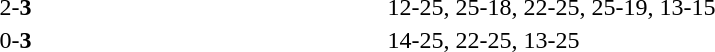<table>
<tr>
<th width=200></th>
<th width=80></th>
<th width=200></th>
<th width=220></th>
</tr>
<tr>
<td align=right></td>
<td align=center>2-<strong>3</strong></td>
<td><strong></strong></td>
<td>12-25, 25-18, 22-25, 25-19, 13-15</td>
</tr>
<tr>
<td align=right></td>
<td align=center>0-<strong>3</strong></td>
<td><strong></strong></td>
<td>14-25, 22-25, 13-25</td>
</tr>
</table>
